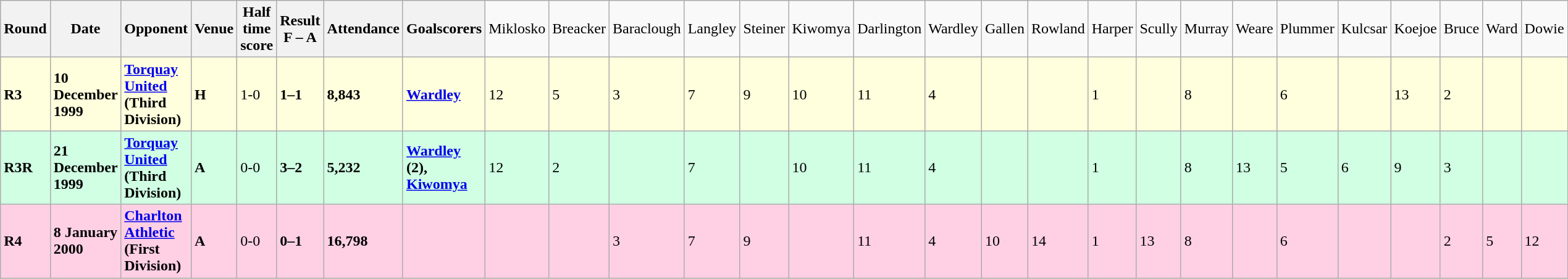<table class="wikitable">
<tr>
<th><strong>Round</strong></th>
<th><strong>Date</strong></th>
<th><strong>Opponent</strong></th>
<th><strong>Venue</strong></th>
<th><strong>Half time score</strong></th>
<th><strong>Result</strong><br><strong>F – A</strong></th>
<th><strong>Attendance</strong></th>
<th><strong>Goalscorers</strong></th>
<td>Miklosko</td>
<td>Breacker</td>
<td>Baraclough</td>
<td>Langley</td>
<td>Steiner</td>
<td>Kiwomya</td>
<td>Darlington</td>
<td>Wardley</td>
<td>Gallen</td>
<td>Rowland</td>
<td>Harper</td>
<td>Scully</td>
<td>Murray</td>
<td>Weare</td>
<td>Plummer</td>
<td>Kulcsar</td>
<td>Koejoe</td>
<td>Bruce</td>
<td>Ward</td>
<td>Dowie</td>
</tr>
<tr style="background-color: #ffffdd;">
<td><strong>R3</strong></td>
<td><strong>10 December 1999</strong></td>
<td><strong><a href='#'>Torquay United</a> (Third Division)</strong></td>
<td><strong>H</strong></td>
<td>1-0</td>
<td><strong>1–1</strong></td>
<td><strong>8,843</strong></td>
<td><a href='#'><strong>Wardley</strong></a></td>
<td>12</td>
<td>5</td>
<td>3</td>
<td>7</td>
<td>9</td>
<td>10</td>
<td>11</td>
<td>4</td>
<td></td>
<td></td>
<td>1</td>
<td></td>
<td>8</td>
<td></td>
<td>6</td>
<td></td>
<td>13</td>
<td>2</td>
<td></td>
<td></td>
</tr>
<tr style="background-color: #d0ffe3;">
<td><strong>R3R</strong></td>
<td><strong>21 December 1999</strong></td>
<td><strong><a href='#'>Torquay United</a> (Third Division)</strong></td>
<td><strong>A</strong></td>
<td>0-0</td>
<td><strong>3–2</strong></td>
<td><strong>5,232</strong></td>
<td><strong><a href='#'>Wardley</a> (2), <a href='#'>Kiwomya</a></strong></td>
<td>12</td>
<td>2</td>
<td></td>
<td>7</td>
<td></td>
<td>10</td>
<td>11</td>
<td>4</td>
<td></td>
<td></td>
<td>1</td>
<td></td>
<td>8</td>
<td>13</td>
<td>5</td>
<td>6</td>
<td>9</td>
<td>3</td>
<td></td>
<td></td>
</tr>
<tr style="background-color: #ffd0e3;">
<td><strong>R4</strong></td>
<td><strong>8 January 2000</strong></td>
<td><strong><a href='#'>Charlton Athletic</a> (First Division)</strong></td>
<td><strong>A</strong></td>
<td>0-0</td>
<td><strong>0–1</strong></td>
<td><strong>16,798</strong></td>
<td></td>
<td></td>
<td></td>
<td>3</td>
<td>7</td>
<td>9</td>
<td></td>
<td>11</td>
<td>4</td>
<td>10</td>
<td>14</td>
<td>1</td>
<td>13</td>
<td>8</td>
<td></td>
<td>6</td>
<td></td>
<td></td>
<td>2</td>
<td>5</td>
<td>12</td>
</tr>
</table>
